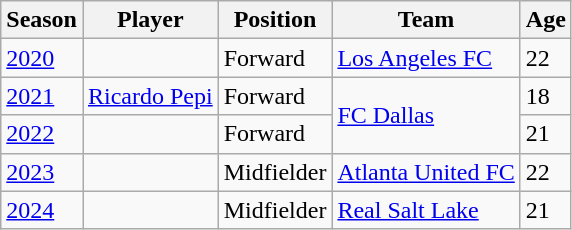<table class="wikitable sortable">
<tr>
<th>Season</th>
<th>Player</th>
<th>Position</th>
<th>Team</th>
<th>Age</th>
</tr>
<tr>
<td><a href='#'>2020</a></td>
<td> </td>
<td>Forward</td>
<td><a href='#'>Los Angeles FC</a></td>
<td>22</td>
</tr>
<tr>
<td><a href='#'>2021</a></td>
<td> <a href='#'>Ricardo Pepi</a></td>
<td>Forward</td>
<td rowspan="2"><a href='#'>FC Dallas</a></td>
<td>18</td>
</tr>
<tr>
<td><a href='#'>2022</a></td>
<td> </td>
<td>Forward</td>
<td>21</td>
</tr>
<tr>
<td><a href='#'>2023</a></td>
<td> </td>
<td>Midfielder</td>
<td><a href='#'>Atlanta United FC</a></td>
<td>22</td>
</tr>
<tr>
<td><a href='#'>2024</a></td>
<td> </td>
<td>Midfielder</td>
<td><a href='#'>Real Salt Lake</a></td>
<td>21</td>
</tr>
</table>
